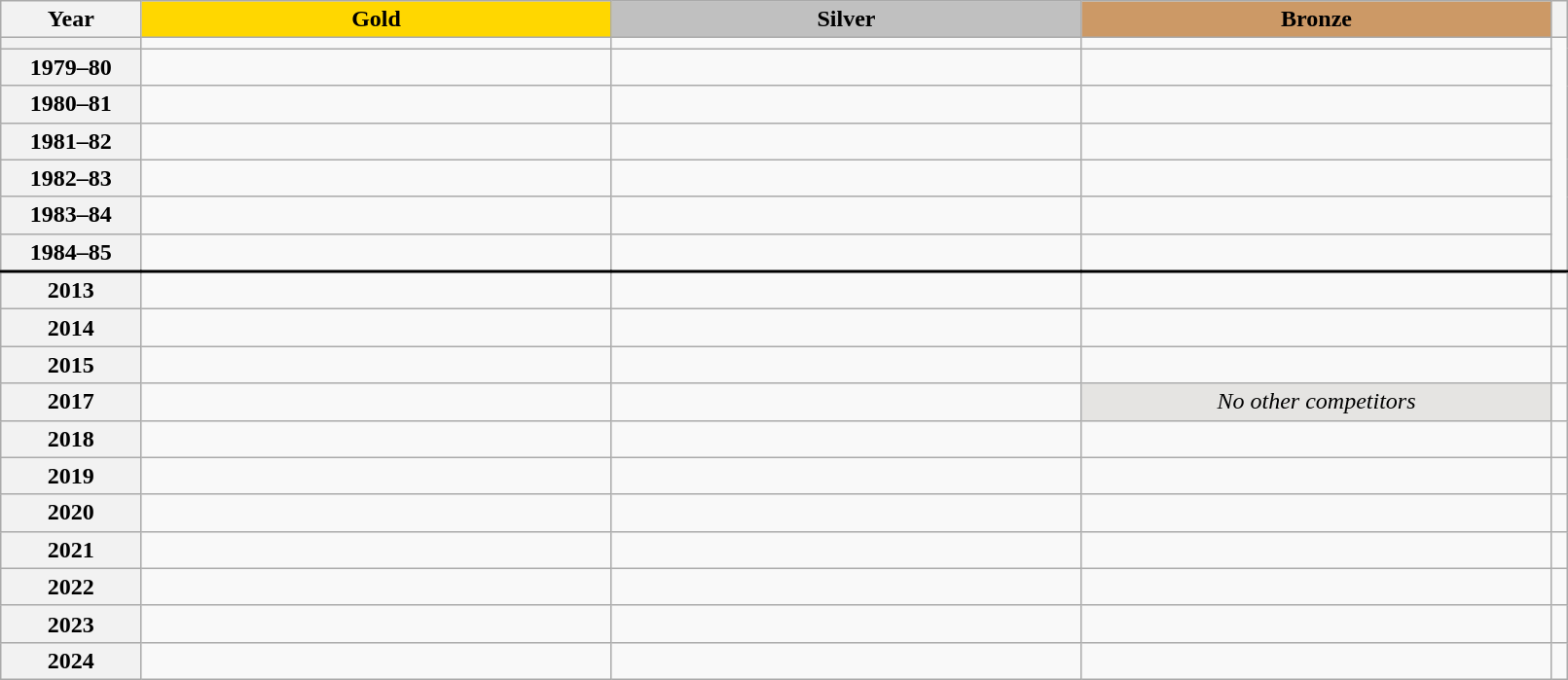<table class="wikitable unsortable" style="text-align:left; width:85%">
<tr>
<th scope="col" style="text-align:center">Year</th>
<td scope="col" style="text-align:center; width:30%; background:gold"><strong>Gold</strong></td>
<td scope="col" style="text-align:center; width:30%; background:silver"><strong>Silver</strong></td>
<td scope="col" style="text-align:center; width:30%; background:#c96"><strong>Bronze</strong></td>
<th scope="col" style="text-align:center"></th>
</tr>
<tr>
<th scope="row"></th>
<td></td>
<td></td>
<td></td>
<td rowspan="7"></td>
</tr>
<tr>
<th scope="row">1979–80</th>
<td></td>
<td></td>
<td></td>
</tr>
<tr>
<th scope="row">1980–81</th>
<td></td>
<td></td>
<td></td>
</tr>
<tr>
<th scope="row">1981–82</th>
<td></td>
<td></td>
<td></td>
</tr>
<tr>
<th scope="row">1982–83</th>
<td></td>
<td></td>
<td></td>
</tr>
<tr>
<th scope="row">1983–84</th>
<td></td>
<td></td>
<td></td>
</tr>
<tr>
<th scope="row">1984–85</th>
<td></td>
<td></td>
<td></td>
</tr>
<tr style="border-top:2.5px solid">
<th scope="row">2013</th>
<td></td>
<td></td>
<td></td>
<td></td>
</tr>
<tr>
<th scope="row">2014</th>
<td></td>
<td></td>
<td></td>
<td></td>
</tr>
<tr>
<th scope="row">2015</th>
<td></td>
<td></td>
<td></td>
<td></td>
</tr>
<tr>
<th scope="row">2017</th>
<td></td>
<td></td>
<td align="center" bgcolor="e5e4e2"><em>No other competitors</em></td>
<td></td>
</tr>
<tr>
<th scope="row">2018</th>
<td></td>
<td></td>
<td></td>
<td></td>
</tr>
<tr>
<th scope="row">2019</th>
<td></td>
<td></td>
<td></td>
<td></td>
</tr>
<tr>
<th scope="row">2020</th>
<td></td>
<td></td>
<td></td>
<td></td>
</tr>
<tr>
<th scope="row">2021</th>
<td></td>
<td></td>
<td></td>
<td></td>
</tr>
<tr>
<th scope="row">2022</th>
<td></td>
<td></td>
<td></td>
<td></td>
</tr>
<tr>
<th scope="row">2023</th>
<td></td>
<td></td>
<td></td>
<td></td>
</tr>
<tr>
<th scope="row">2024</th>
<td></td>
<td></td>
<td></td>
<td></td>
</tr>
</table>
